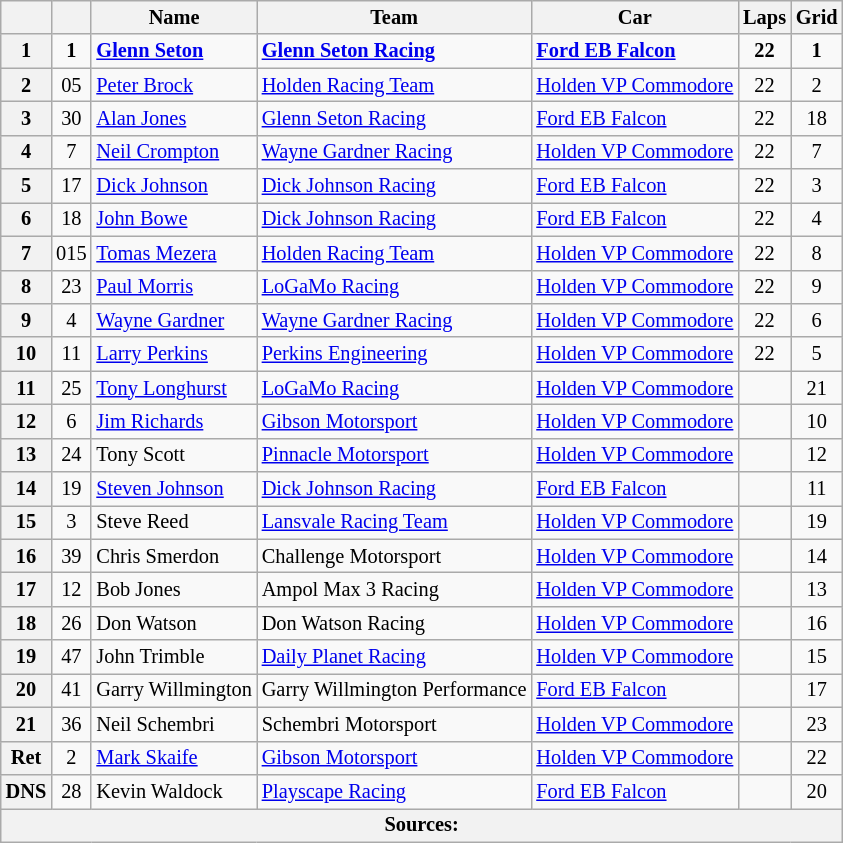<table class="wikitable" style="font-size: 85%">
<tr>
<th></th>
<th></th>
<th>Name</th>
<th>Team</th>
<th>Car</th>
<th>Laps</th>
<th>Grid</th>
</tr>
<tr>
<th>1</th>
<td style="text-align:center;"><strong>1</strong></td>
<td> <strong><a href='#'>Glenn Seton</a></strong></td>
<td><strong><a href='#'>Glenn Seton Racing</a></strong></td>
<td><strong><a href='#'>Ford EB Falcon</a></strong></td>
<td style="text-align:center;"><strong>22</strong></td>
<td style="text-align:center;"><strong>1</strong></td>
</tr>
<tr>
<th>2</th>
<td style="text-align:center;">05</td>
<td> <a href='#'>Peter Brock</a></td>
<td><a href='#'>Holden Racing Team</a></td>
<td><a href='#'>Holden VP Commodore</a></td>
<td style="text-align:center;">22</td>
<td style="text-align:center;">2</td>
</tr>
<tr>
<th>3</th>
<td style="text-align:center;">30</td>
<td> <a href='#'>Alan Jones</a></td>
<td><a href='#'>Glenn Seton Racing</a></td>
<td><a href='#'>Ford EB Falcon</a></td>
<td style="text-align:center;">22</td>
<td style="text-align:center;">18</td>
</tr>
<tr>
<th>4</th>
<td style="text-align:center;">7</td>
<td> <a href='#'>Neil Crompton</a></td>
<td><a href='#'>Wayne Gardner Racing</a></td>
<td><a href='#'>Holden VP Commodore</a></td>
<td style="text-align:center;">22</td>
<td style="text-align:center;">7</td>
</tr>
<tr>
<th>5</th>
<td style="text-align:center;">17</td>
<td> <a href='#'>Dick Johnson</a></td>
<td><a href='#'>Dick Johnson Racing</a></td>
<td><a href='#'>Ford EB Falcon</a></td>
<td style="text-align:center;">22</td>
<td style="text-align:center;">3</td>
</tr>
<tr>
<th>6</th>
<td style="text-align:center;">18</td>
<td> <a href='#'>John Bowe</a></td>
<td><a href='#'>Dick Johnson Racing</a></td>
<td><a href='#'>Ford EB Falcon</a></td>
<td style="text-align:center;">22</td>
<td style="text-align:center;">4</td>
</tr>
<tr>
<th>7</th>
<td style="text-align:center;">015</td>
<td> <a href='#'>Tomas Mezera</a></td>
<td><a href='#'>Holden Racing Team</a></td>
<td><a href='#'>Holden VP Commodore</a></td>
<td style="text-align:center;">22</td>
<td style="text-align:center;">8</td>
</tr>
<tr>
<th>8</th>
<td style="text-align:center;">23</td>
<td> <a href='#'>Paul Morris</a></td>
<td><a href='#'>LoGaMo Racing</a></td>
<td><a href='#'>Holden VP Commodore</a></td>
<td style="text-align:center;">22</td>
<td style="text-align:center;">9</td>
</tr>
<tr>
<th>9</th>
<td style="text-align:center;">4</td>
<td> <a href='#'>Wayne Gardner</a></td>
<td><a href='#'>Wayne Gardner Racing</a></td>
<td><a href='#'>Holden VP Commodore</a></td>
<td style="text-align:center;">22</td>
<td style="text-align:center;">6</td>
</tr>
<tr>
<th>10</th>
<td style="text-align:center;">11</td>
<td> <a href='#'>Larry Perkins</a></td>
<td><a href='#'>Perkins Engineering</a></td>
<td><a href='#'>Holden VP Commodore</a></td>
<td style="text-align:center;">22</td>
<td style="text-align:center;">5</td>
</tr>
<tr>
<th>11</th>
<td style="text-align:center;">25</td>
<td> <a href='#'>Tony Longhurst</a></td>
<td><a href='#'>LoGaMo Racing</a></td>
<td><a href='#'>Holden VP Commodore</a></td>
<td style="text-align:center;"></td>
<td style="text-align:center;">21</td>
</tr>
<tr>
<th>12</th>
<td style="text-align:center;">6</td>
<td> <a href='#'>Jim Richards</a></td>
<td><a href='#'>Gibson Motorsport</a></td>
<td><a href='#'>Holden VP Commodore</a></td>
<td style="text-align:center;"></td>
<td style="text-align:center;">10</td>
</tr>
<tr>
<th>13</th>
<td style="text-align:center;">24</td>
<td> Tony Scott</td>
<td><a href='#'>Pinnacle Motorsport</a></td>
<td><a href='#'>Holden VP Commodore</a></td>
<td style="text-align:center;"></td>
<td style="text-align:center;">12</td>
</tr>
<tr>
<th>14</th>
<td style="text-align:center;">19</td>
<td> <a href='#'>Steven Johnson</a></td>
<td><a href='#'>Dick Johnson Racing</a></td>
<td><a href='#'>Ford EB Falcon</a></td>
<td style="text-align:center;"></td>
<td style="text-align:center;">11</td>
</tr>
<tr>
<th>15</th>
<td style="text-align:center;">3</td>
<td> Steve Reed</td>
<td><a href='#'>Lansvale Racing Team</a></td>
<td><a href='#'>Holden VP Commodore</a></td>
<td style="text-align:center;"></td>
<td style="text-align:center;">19</td>
</tr>
<tr>
<th>16</th>
<td style="text-align:center;">39</td>
<td> Chris Smerdon</td>
<td>Challenge Motorsport</td>
<td><a href='#'>Holden VP Commodore</a></td>
<td style="text-align:center;"></td>
<td style="text-align:center;">14</td>
</tr>
<tr>
<th>17</th>
<td style="text-align:center;">12</td>
<td> Bob Jones</td>
<td>Ampol Max 3 Racing</td>
<td><a href='#'>Holden VP Commodore</a></td>
<td style="text-align:center;"></td>
<td style="text-align:center;">13</td>
</tr>
<tr>
<th>18</th>
<td style="text-align:center;">26</td>
<td> Don Watson</td>
<td>Don Watson Racing</td>
<td><a href='#'>Holden VP Commodore</a></td>
<td style="text-align:center;"></td>
<td style="text-align:center;">16</td>
</tr>
<tr>
<th>19</th>
<td style="text-align:center;">47</td>
<td> John Trimble</td>
<td><a href='#'>Daily Planet Racing</a></td>
<td><a href='#'>Holden VP Commodore</a></td>
<td style="text-align:center;"></td>
<td style="text-align:center;">15</td>
</tr>
<tr>
<th>20</th>
<td style="text-align:center;">41</td>
<td> Garry Willmington</td>
<td>Garry Willmington Performance</td>
<td><a href='#'>Ford EB Falcon</a></td>
<td style="text-align:center;"></td>
<td style="text-align:center;">17</td>
</tr>
<tr>
<th>21</th>
<td style="text-align:center;">36</td>
<td> Neil Schembri</td>
<td>Schembri Motorsport</td>
<td><a href='#'>Holden VP Commodore</a></td>
<td style="text-align:center;"></td>
<td style="text-align:center;">23</td>
</tr>
<tr>
<th>Ret</th>
<td style="text-align:center;">2</td>
<td> <a href='#'>Mark Skaife</a></td>
<td><a href='#'>Gibson Motorsport</a></td>
<td><a href='#'>Holden VP Commodore</a></td>
<td style="text-align:center;"></td>
<td style="text-align:center;">22</td>
</tr>
<tr>
<th>DNS</th>
<td style="text-align:center;">28</td>
<td> Kevin Waldock</td>
<td><a href='#'>Playscape Racing</a></td>
<td><a href='#'>Ford EB Falcon</a></td>
<td style="text-align:center;"></td>
<td style="text-align:center;">20</td>
</tr>
<tr>
<th colspan="7">Sources:</th>
</tr>
</table>
